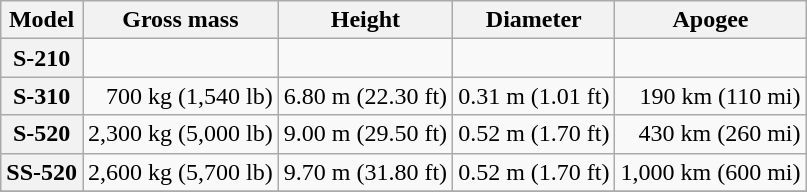<table class="wikitable floatright" style="text-align:right;">
<tr>
<th>Model</th>
<th>Gross mass</th>
<th>Height</th>
<th>Diameter</th>
<th>Apogee</th>
</tr>
<tr>
<th>S-210</th>
<td></td>
<td></td>
<td></td>
<td></td>
</tr>
<tr>
<th>S-310</th>
<td>700 kg (1,540 lb)</td>
<td>6.80 m (22.30 ft)</td>
<td>0.31 m (1.01 ft)</td>
<td>190 km (110 mi)</td>
</tr>
<tr>
<th>S-520</th>
<td>2,300 kg (5,000 lb)</td>
<td>9.00 m (29.50 ft)</td>
<td>0.52 m (1.70 ft)</td>
<td>430 km (260 mi)</td>
</tr>
<tr>
<th>SS-520</th>
<td>2,600 kg (5,700 lb)</td>
<td>9.70 m (31.80 ft)</td>
<td>0.52 m (1.70 ft)</td>
<td>1,000 km (600 mi)</td>
</tr>
<tr>
</tr>
</table>
